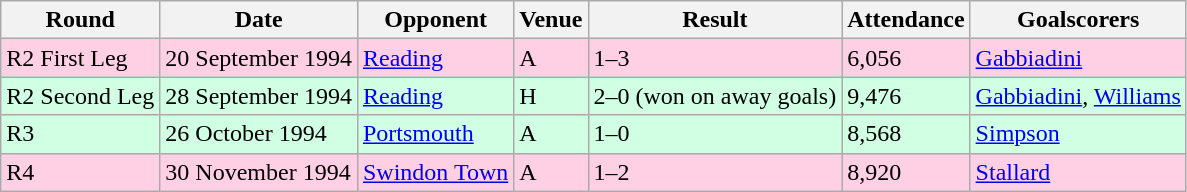<table class="wikitable">
<tr>
<th>Round</th>
<th>Date</th>
<th>Opponent</th>
<th>Venue</th>
<th>Result</th>
<th>Attendance</th>
<th>Goalscorers</th>
</tr>
<tr style="background-color: #ffd0e3;">
<td>R2 First Leg</td>
<td>20 September 1994</td>
<td><a href='#'>Reading</a></td>
<td>A</td>
<td>1–3</td>
<td>6,056</td>
<td><a href='#'>Gabbiadini</a></td>
</tr>
<tr style="background-color: #d0ffe3;">
<td>R2 Second Leg</td>
<td>28 September 1994</td>
<td><a href='#'>Reading</a></td>
<td>H</td>
<td>2–0 (won on away goals)</td>
<td>9,476</td>
<td><a href='#'>Gabbiadini</a>, <a href='#'>Williams</a></td>
</tr>
<tr style="background-color: #d0ffe3;">
<td>R3</td>
<td>26 October 1994</td>
<td><a href='#'>Portsmouth</a></td>
<td>A</td>
<td>1–0</td>
<td>8,568</td>
<td><a href='#'>Simpson</a></td>
</tr>
<tr style="background-color: #ffd0e3;">
<td>R4</td>
<td>30 November 1994</td>
<td><a href='#'>Swindon Town</a></td>
<td>A</td>
<td>1–2</td>
<td>8,920</td>
<td><a href='#'>Stallard</a></td>
</tr>
</table>
